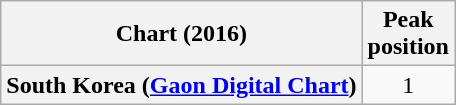<table class="wikitable sortable plainrowheaders" style="text-align:center;">
<tr>
<th>Chart (2016)</th>
<th>Peak<br>position</th>
</tr>
<tr>
<th scope="row">South Korea (<a href='#'>Gaon Digital Chart</a>)</th>
<td>1</td>
</tr>
</table>
